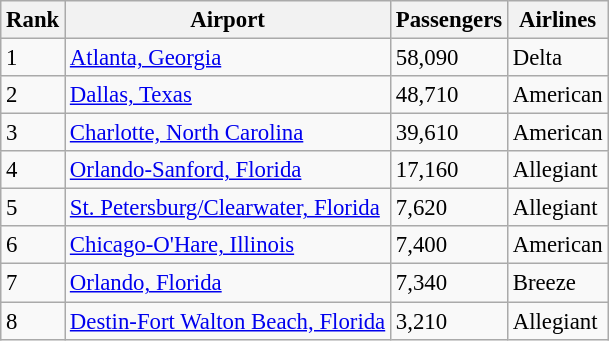<table class="wikitable sortable" style="font-size: 95%">
<tr>
<th>Rank</th>
<th>Airport</th>
<th>Passengers</th>
<th>Airlines</th>
</tr>
<tr>
<td>1</td>
<td> <a href='#'>Atlanta, Georgia</a></td>
<td>58,090</td>
<td>Delta</td>
</tr>
<tr>
<td>2</td>
<td> <a href='#'>Dallas, Texas</a></td>
<td>48,710</td>
<td>American</td>
</tr>
<tr>
<td>3</td>
<td> <a href='#'>Charlotte, North Carolina</a></td>
<td>39,610</td>
<td>American</td>
</tr>
<tr>
<td>4</td>
<td> <a href='#'>Orlando-Sanford, Florida</a></td>
<td>17,160</td>
<td>Allegiant</td>
</tr>
<tr>
<td>5</td>
<td> <a href='#'>St. Petersburg/Clearwater, Florida</a></td>
<td>7,620</td>
<td>Allegiant</td>
</tr>
<tr>
<td>6</td>
<td> <a href='#'>Chicago-O'Hare, Illinois</a></td>
<td>7,400</td>
<td>American</td>
</tr>
<tr>
<td>7</td>
<td> <a href='#'>Orlando, Florida</a></td>
<td>7,340</td>
<td>Breeze</td>
</tr>
<tr>
<td>8</td>
<td> <a href='#'>Destin-Fort Walton Beach, Florida</a></td>
<td>3,210</td>
<td>Allegiant</td>
</tr>
</table>
